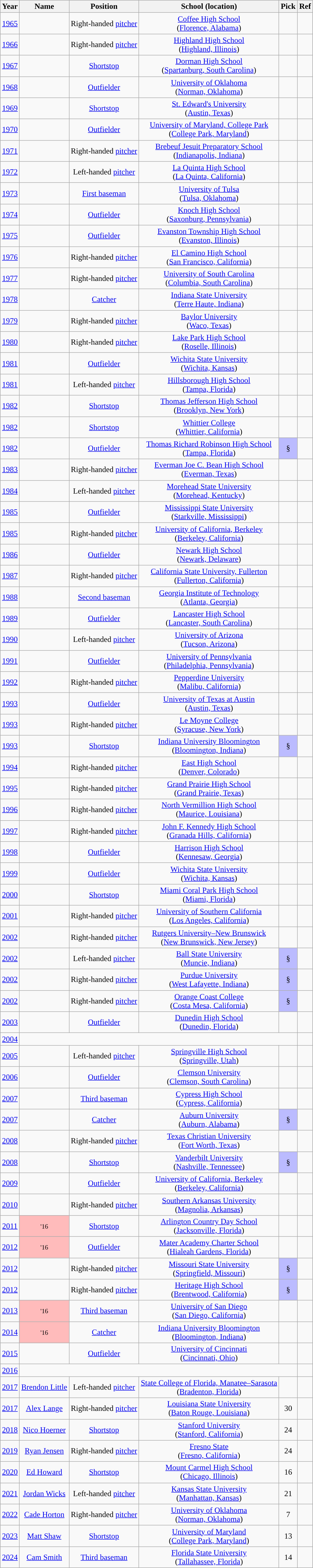<table class="wikitable sortable" style="text-align:center;" border="1">
<tr>
<th scope="col">Year</th>
<th scope="col">Name</th>
<th scope="col">Position</th>
<th scope="col" class="unsortable">School (location)</th>
<th scope="col">Pick</th>
<th scope="col" class="unsortable">Ref</th>
</tr>
<tr>
<td><a href='#'>1965</a></td>
<td></td>
<td>Right-handed <a href='#'>pitcher</a></td>
<td><a href='#'>Coffee High School</a><br>(<a href='#'>Florence, Alabama</a>)</td>
<td></td>
<td></td>
</tr>
<tr>
<td><a href='#'>1966</a></td>
<td></td>
<td>Right-handed <a href='#'>pitcher</a></td>
<td><a href='#'>Highland High School</a><br>(<a href='#'>Highland, Illinois</a>)</td>
<td></td>
<td></td>
</tr>
<tr>
<td><a href='#'>1967</a></td>
<td></td>
<td><a href='#'>Shortstop</a></td>
<td><a href='#'>Dorman High School</a><br>(<a href='#'>Spartanburg, South Carolina</a>)</td>
<td></td>
<td></td>
</tr>
<tr>
<td><a href='#'>1968</a></td>
<td></td>
<td><a href='#'>Outfielder</a></td>
<td><a href='#'>University of Oklahoma</a><br>(<a href='#'>Norman, Oklahoma</a>)</td>
<td></td>
<td></td>
</tr>
<tr>
<td><a href='#'>1969</a></td>
<td></td>
<td><a href='#'>Shortstop</a></td>
<td><a href='#'>St. Edward's University</a><br>(<a href='#'>Austin, Texas</a>)</td>
<td></td>
<td></td>
</tr>
<tr>
<td><a href='#'>1970</a></td>
<td></td>
<td><a href='#'>Outfielder</a></td>
<td><a href='#'>University of Maryland, College Park</a><br>(<a href='#'>College Park, Maryland</a>)</td>
<td></td>
<td></td>
</tr>
<tr>
<td><a href='#'>1971</a></td>
<td></td>
<td>Right-handed <a href='#'>pitcher</a></td>
<td><a href='#'>Brebeuf Jesuit Preparatory School</a><br>(<a href='#'>Indianapolis, Indiana</a>)</td>
<td></td>
<td></td>
</tr>
<tr>
<td><a href='#'>1972</a></td>
<td></td>
<td>Left-handed <a href='#'>pitcher</a></td>
<td><a href='#'>La Quinta High School</a><br>(<a href='#'>La Quinta, California</a>)</td>
<td></td>
<td></td>
</tr>
<tr>
<td><a href='#'>1973</a></td>
<td></td>
<td><a href='#'>First baseman</a></td>
<td><a href='#'>University of Tulsa</a><br>(<a href='#'>Tulsa, Oklahoma</a>)</td>
<td></td>
<td></td>
</tr>
<tr>
<td><a href='#'>1974</a></td>
<td></td>
<td><a href='#'>Outfielder</a></td>
<td><a href='#'>Knoch High School</a><br>(<a href='#'>Saxonburg, Pennsylvania</a>)</td>
<td></td>
<td></td>
</tr>
<tr>
<td><a href='#'>1975</a></td>
<td></td>
<td><a href='#'>Outfielder</a></td>
<td><a href='#'>Evanston Township High School</a><br>(<a href='#'>Evanston, Illinois</a>)</td>
<td></td>
<td></td>
</tr>
<tr>
<td><a href='#'>1976</a></td>
<td></td>
<td>Right-handed <a href='#'>pitcher</a></td>
<td><a href='#'>El Camino High School</a><br>(<a href='#'>San Francisco, California</a>)</td>
<td></td>
<td></td>
</tr>
<tr>
<td><a href='#'>1977</a></td>
<td></td>
<td>Right-handed <a href='#'>pitcher</a></td>
<td><a href='#'>University of South Carolina</a><br>(<a href='#'>Columbia, South Carolina</a>)</td>
<td></td>
<td></td>
</tr>
<tr>
<td><a href='#'>1978</a></td>
<td></td>
<td><a href='#'>Catcher</a></td>
<td><a href='#'>Indiana State University</a><br>(<a href='#'>Terre Haute, Indiana</a>)</td>
<td></td>
<td></td>
</tr>
<tr>
<td><a href='#'>1979</a></td>
<td></td>
<td>Right-handed <a href='#'>pitcher</a></td>
<td><a href='#'>Baylor University</a><br>(<a href='#'>Waco, Texas</a>)</td>
<td></td>
<td></td>
</tr>
<tr>
<td><a href='#'>1980</a></td>
<td></td>
<td>Right-handed <a href='#'>pitcher</a></td>
<td><a href='#'>Lake Park High School</a><br>(<a href='#'>Roselle, Illinois</a>)</td>
<td></td>
<td></td>
</tr>
<tr>
<td><a href='#'>1981</a></td>
<td></td>
<td><a href='#'>Outfielder</a></td>
<td><a href='#'>Wichita State University</a><br>(<a href='#'>Wichita, Kansas</a>)</td>
<td></td>
<td></td>
</tr>
<tr>
<td><a href='#'>1981</a></td>
<td></td>
<td>Left-handed <a href='#'>pitcher</a></td>
<td><a href='#'>Hillsborough High School</a><br>(<a href='#'>Tampa, Florida</a>)</td>
<td></td>
<td></td>
</tr>
<tr>
<td><a href='#'>1982</a></td>
<td></td>
<td><a href='#'>Shortstop</a></td>
<td><a href='#'>Thomas Jefferson High School</a><br>(<a href='#'>Brooklyn, New York</a>)</td>
<td></td>
<td></td>
</tr>
<tr>
<td><a href='#'>1982</a></td>
<td></td>
<td><a href='#'>Shortstop</a></td>
<td><a href='#'>Whittier College</a><br>(<a href='#'>Whittier, California</a>)</td>
<td></td>
<td></td>
</tr>
<tr>
<td><a href='#'>1982</a></td>
<td></td>
<td><a href='#'>Outfielder</a></td>
<td><a href='#'>Thomas Richard Robinson High School</a><br>(<a href='#'>Tampa, Florida</a>)</td>
<td bgcolor="#bbbbff">§</td>
<td></td>
</tr>
<tr>
<td><a href='#'>1983</a></td>
<td></td>
<td>Right-handed <a href='#'>pitcher</a></td>
<td><a href='#'>Everman Joe C. Bean High School</a><br>(<a href='#'>Everman, Texas</a>)</td>
<td></td>
<td></td>
</tr>
<tr>
<td><a href='#'>1984</a></td>
<td></td>
<td>Left-handed <a href='#'>pitcher</a></td>
<td><a href='#'>Morehead State University</a><br>(<a href='#'>Morehead, Kentucky</a>)</td>
<td></td>
<td></td>
</tr>
<tr>
<td><a href='#'>1985</a></td>
<td></td>
<td><a href='#'>Outfielder</a></td>
<td><a href='#'>Mississippi State University</a><br>(<a href='#'>Starkville, Mississippi</a>)</td>
<td></td>
<td></td>
</tr>
<tr>
<td><a href='#'>1985</a></td>
<td></td>
<td>Right-handed <a href='#'>pitcher</a></td>
<td><a href='#'>University of California, Berkeley</a><br>(<a href='#'>Berkeley, California</a>)</td>
<td></td>
<td></td>
</tr>
<tr>
<td><a href='#'>1986</a></td>
<td></td>
<td><a href='#'>Outfielder</a></td>
<td><a href='#'>Newark High School</a><br>(<a href='#'>Newark, Delaware</a>)</td>
<td></td>
<td></td>
</tr>
<tr>
<td><a href='#'>1987</a></td>
<td></td>
<td>Right-handed <a href='#'>pitcher</a></td>
<td><a href='#'>California State University, Fullerton</a><br>(<a href='#'>Fullerton, California</a>)</td>
<td></td>
<td></td>
</tr>
<tr>
<td><a href='#'>1988</a></td>
<td></td>
<td><a href='#'>Second baseman</a></td>
<td><a href='#'>Georgia Institute of Technology</a><br>(<a href='#'>Atlanta, Georgia</a>)</td>
<td></td>
<td></td>
</tr>
<tr>
<td><a href='#'>1989</a></td>
<td></td>
<td><a href='#'>Outfielder</a></td>
<td><a href='#'>Lancaster High School</a><br>(<a href='#'>Lancaster, South Carolina</a>)</td>
<td></td>
<td></td>
</tr>
<tr>
<td><a href='#'>1990</a></td>
<td></td>
<td>Left-handed <a href='#'>pitcher</a></td>
<td><a href='#'>University of Arizona</a><br>(<a href='#'>Tucson, Arizona</a>)</td>
<td></td>
<td></td>
</tr>
<tr>
<td><a href='#'>1991</a></td>
<td></td>
<td><a href='#'>Outfielder</a></td>
<td><a href='#'>University of Pennsylvania</a><br>(<a href='#'>Philadelphia, Pennsylvania</a>)</td>
<td></td>
<td></td>
</tr>
<tr>
<td><a href='#'>1992</a></td>
<td></td>
<td>Right-handed <a href='#'>pitcher</a></td>
<td><a href='#'>Pepperdine University</a><br>(<a href='#'>Malibu, California</a>)</td>
<td></td>
<td></td>
</tr>
<tr>
<td><a href='#'>1993</a></td>
<td></td>
<td><a href='#'>Outfielder</a></td>
<td><a href='#'>University of Texas at Austin</a><br>(<a href='#'>Austin, Texas</a>)</td>
<td></td>
<td></td>
</tr>
<tr>
<td><a href='#'>1993</a></td>
<td></td>
<td>Right-handed <a href='#'>pitcher</a></td>
<td><a href='#'>Le Moyne College</a><br>(<a href='#'>Syracuse, New York</a>)</td>
<td></td>
<td></td>
</tr>
<tr>
<td><a href='#'>1993</a></td>
<td></td>
<td><a href='#'>Shortstop</a></td>
<td><a href='#'>Indiana University Bloomington</a><br>(<a href='#'>Bloomington, Indiana</a>)</td>
<td bgcolor="#bbbbff">§</td>
<td></td>
</tr>
<tr>
<td><a href='#'>1994</a></td>
<td></td>
<td>Right-handed <a href='#'>pitcher</a></td>
<td><a href='#'>East High School</a><br>(<a href='#'>Denver, Colorado</a>)</td>
<td></td>
<td></td>
</tr>
<tr>
<td><a href='#'>1995</a></td>
<td></td>
<td>Right-handed <a href='#'>pitcher</a></td>
<td><a href='#'>Grand Prairie High School</a><br>(<a href='#'>Grand Prairie, Texas</a>)</td>
<td></td>
<td></td>
</tr>
<tr>
<td><a href='#'>1996</a></td>
<td></td>
<td>Right-handed <a href='#'>pitcher</a></td>
<td><a href='#'>North Vermillion High School</a><br>(<a href='#'>Maurice, Louisiana</a>)</td>
<td></td>
<td></td>
</tr>
<tr>
<td><a href='#'>1997</a></td>
<td></td>
<td>Right-handed <a href='#'>pitcher</a></td>
<td><a href='#'>John F. Kennedy High School</a><br>(<a href='#'>Granada Hills, California</a>)</td>
<td></td>
<td></td>
</tr>
<tr>
<td><a href='#'>1998</a></td>
<td></td>
<td><a href='#'>Outfielder</a></td>
<td><a href='#'>Harrison High School</a><br>(<a href='#'>Kennesaw, Georgia</a>)</td>
<td></td>
<td></td>
</tr>
<tr>
<td><a href='#'>1999</a></td>
<td></td>
<td><a href='#'>Outfielder</a></td>
<td><a href='#'>Wichita State University</a><br>(<a href='#'>Wichita, Kansas</a>)</td>
<td></td>
<td></td>
</tr>
<tr>
<td><a href='#'>2000</a></td>
<td></td>
<td><a href='#'>Shortstop</a></td>
<td><a href='#'>Miami Coral Park High School</a><br>(<a href='#'>Miami, Florida</a>)</td>
<td></td>
<td></td>
</tr>
<tr>
<td><a href='#'>2001</a></td>
<td></td>
<td>Right-handed <a href='#'>pitcher</a></td>
<td><a href='#'>University of Southern California</a><br>(<a href='#'>Los Angeles, California</a>)</td>
<td></td>
<td></td>
</tr>
<tr>
<td><a href='#'>2002</a></td>
<td></td>
<td>Right-handed <a href='#'>pitcher</a></td>
<td><a href='#'>Rutgers University–New Brunswick</a><br>(<a href='#'>New Brunswick, New Jersey</a>)</td>
<td></td>
<td></td>
</tr>
<tr>
<td><a href='#'>2002</a></td>
<td></td>
<td>Left-handed <a href='#'>pitcher</a></td>
<td><a href='#'>Ball State University</a><br>(<a href='#'>Muncie, Indiana</a>)</td>
<td bgcolor="#bbbbff">§</td>
<td></td>
</tr>
<tr>
<td><a href='#'>2002</a></td>
<td></td>
<td>Right-handed <a href='#'>pitcher</a></td>
<td><a href='#'>Purdue University</a><br>(<a href='#'>West Lafayette, Indiana</a>)</td>
<td bgcolor="#bbbbff">§</td>
<td></td>
</tr>
<tr>
<td><a href='#'>2002</a></td>
<td></td>
<td>Right-handed <a href='#'>pitcher</a></td>
<td><a href='#'>Orange Coast College</a><br>(<a href='#'>Costa Mesa, California</a>)</td>
<td bgcolor="#bbbbff">§</td>
<td></td>
</tr>
<tr>
<td><a href='#'>2003</a></td>
<td></td>
<td><a href='#'>Outfielder</a></td>
<td><a href='#'>Dunedin High School</a><br>(<a href='#'>Dunedin, Florida</a>)</td>
<td></td>
<td></td>
</tr>
<tr>
<td><a href='#'>2004</a></td>
<td colspan="4"></td>
<td></td>
</tr>
<tr>
<td><a href='#'>2005</a></td>
<td></td>
<td>Left-handed <a href='#'>pitcher</a></td>
<td><a href='#'>Springville High School</a><br>(<a href='#'>Springville, Utah</a>)</td>
<td></td>
<td></td>
</tr>
<tr>
<td><a href='#'>2006</a></td>
<td></td>
<td><a href='#'>Outfielder</a></td>
<td><a href='#'>Clemson University</a><br>(<a href='#'>Clemson, South Carolina</a>)</td>
<td></td>
<td></td>
</tr>
<tr>
<td><a href='#'>2007</a></td>
<td></td>
<td><a href='#'>Third baseman</a></td>
<td><a href='#'>Cypress High School</a><br>(<a href='#'>Cypress, California</a>)</td>
<td></td>
<td></td>
</tr>
<tr>
<td><a href='#'>2007</a></td>
<td></td>
<td><a href='#'>Catcher</a></td>
<td><a href='#'>Auburn University</a><br>(<a href='#'>Auburn, Alabama</a>)</td>
<td bgcolor="#bbbbff">§</td>
<td></td>
</tr>
<tr>
<td><a href='#'>2008</a></td>
<td></td>
<td>Right-handed <a href='#'>pitcher</a></td>
<td><a href='#'>Texas Christian University</a><br>(<a href='#'>Fort Worth, Texas</a>)</td>
<td></td>
<td></td>
</tr>
<tr>
<td><a href='#'>2008</a></td>
<td></td>
<td><a href='#'>Shortstop</a></td>
<td><a href='#'>Vanderbilt University</a><br>(<a href='#'>Nashville, Tennessee</a>)</td>
<td bgcolor="#bbbbff">§</td>
<td></td>
</tr>
<tr>
<td><a href='#'>2009</a></td>
<td></td>
<td><a href='#'>Outfielder</a></td>
<td><a href='#'>University of California, Berkeley</a><br>(<a href='#'>Berkeley, California</a>)</td>
<td></td>
<td></td>
</tr>
<tr>
<td><a href='#'>2010</a></td>
<td></td>
<td>Right-handed <a href='#'>pitcher</a></td>
<td><a href='#'>Southern Arkansas University</a><br>(<a href='#'>Magnolia, Arkansas</a>)</td>
<td></td>
<td></td>
</tr>
<tr>
<td><a href='#'>2011</a></td>
<td scope="row" style="background-color:#ffbbbb"> <small>'16</small></td>
<td><a href='#'>Shortstop</a></td>
<td><a href='#'>Arlington Country Day School</a><br>(<a href='#'>Jacksonville, Florida</a>)</td>
<td></td>
<td></td>
</tr>
<tr>
<td><a href='#'>2012</a></td>
<td scope="row" style="background-color:#ffbbbb"> <small>'16</small></td>
<td><a href='#'>Outfielder</a></td>
<td><a href='#'>Mater Academy Charter School</a><br>(<a href='#'>Hialeah Gardens, Florida</a>)</td>
<td></td>
<td></td>
</tr>
<tr>
<td><a href='#'>2012</a></td>
<td></td>
<td>Right-handed <a href='#'>pitcher</a></td>
<td><a href='#'>Missouri State University</a><br>(<a href='#'>Springfield, Missouri</a>)</td>
<td bgcolor="#bbbbff">§</td>
<td></td>
</tr>
<tr>
<td><a href='#'>2012</a></td>
<td></td>
<td>Right-handed <a href='#'>pitcher</a></td>
<td><a href='#'>Heritage High School</a><br>(<a href='#'>Brentwood, California</a>)</td>
<td bgcolor="#bbbbff">§</td>
<td></td>
</tr>
<tr>
<td><a href='#'>2013</a></td>
<td scope="row" style="background-color:#ffbbbb"> <small>'16</small></td>
<td><a href='#'>Third baseman</a></td>
<td><a href='#'>University of San Diego</a><br>(<a href='#'>San Diego, California</a>)</td>
<td></td>
<td></td>
</tr>
<tr>
<td><a href='#'>2014</a></td>
<td scope="row" style="background-color:#ffbbbb"> <small>'16</small></td>
<td><a href='#'>Catcher</a></td>
<td><a href='#'>Indiana University Bloomington</a><br>(<a href='#'>Bloomington, Indiana</a>)</td>
<td></td>
<td></td>
</tr>
<tr>
<td><a href='#'>2015</a></td>
<td></td>
<td><a href='#'>Outfielder</a></td>
<td><a href='#'>University of Cincinnati</a><br>(<a href='#'>Cincinnati, Ohio</a>)</td>
<td></td>
<td></td>
</tr>
<tr>
<td><a href='#'>2016</a></td>
<td colspan="4"> </td>
<td></td>
</tr>
<tr>
<td><a href='#'>2017</a></td>
<td><a href='#'>Brendon Little</a></td>
<td>Left-handed <a href='#'>pitcher</a></td>
<td><a href='#'>State College of Florida, Manatee–Sarasota</a><br>(<a href='#'>Bradenton, Florida</a>)</td>
<td></td>
<td></td>
</tr>
<tr>
<td><a href='#'>2017</a></td>
<td><a href='#'>Alex Lange</a></td>
<td>Right-handed <a href='#'>pitcher</a></td>
<td><a href='#'>Louisiana State University</a><br>(<a href='#'>Baton Rouge, Louisiana</a>)</td>
<td>30</td>
<td></td>
</tr>
<tr>
<td><a href='#'>2018</a></td>
<td><a href='#'>Nico Hoerner</a></td>
<td><a href='#'>Shortstop</a></td>
<td><a href='#'>Stanford University</a><br>(<a href='#'>Stanford, California</a>)</td>
<td>24</td>
<td></td>
</tr>
<tr>
<td><a href='#'>2019</a></td>
<td><a href='#'>Ryan Jensen</a></td>
<td>Right-handed <a href='#'>pitcher</a></td>
<td><a href='#'>Fresno State</a><br>(<a href='#'>Fresno, California</a>)</td>
<td>24</td>
<td></td>
</tr>
<tr>
<td><a href='#'>2020</a></td>
<td><a href='#'>Ed Howard</a></td>
<td><a href='#'>Shortstop</a></td>
<td><a href='#'>Mount Carmel High School</a><br>(<a href='#'>Chicago, Illinois</a>)</td>
<td>16</td>
<td></td>
</tr>
<tr>
<td><a href='#'>2021</a></td>
<td><a href='#'>Jordan Wicks</a></td>
<td>Left-handed <a href='#'>pitcher</a></td>
<td><a href='#'>Kansas State University</a><br>(<a href='#'>Manhattan, Kansas</a>)</td>
<td>21</td>
<td></td>
</tr>
<tr>
<td><a href='#'>2022</a></td>
<td><a href='#'>Cade Horton</a></td>
<td>Right-handed <a href='#'>pitcher</a></td>
<td><a href='#'>University of Oklahoma</a><br>(<a href='#'>Norman, Oklahoma</a>)</td>
<td>7</td>
<td></td>
</tr>
<tr>
<td><a href='#'>2023</a></td>
<td><a href='#'>Matt Shaw</a></td>
<td><a href='#'>Shortstop</a></td>
<td><a href='#'>University of Maryland</a><br>(<a href='#'>College Park, Maryland</a>)</td>
<td>13</td>
<td></td>
</tr>
<tr>
<td><a href='#'>2024</a></td>
<td><a href='#'>Cam Smith</a></td>
<td><a href='#'>Third baseman</a></td>
<td><a href='#'>Florida State University</a><br>(<a href='#'>Tallahassee, Florida</a>)</td>
<td>14</td>
<td></td>
</tr>
</table>
